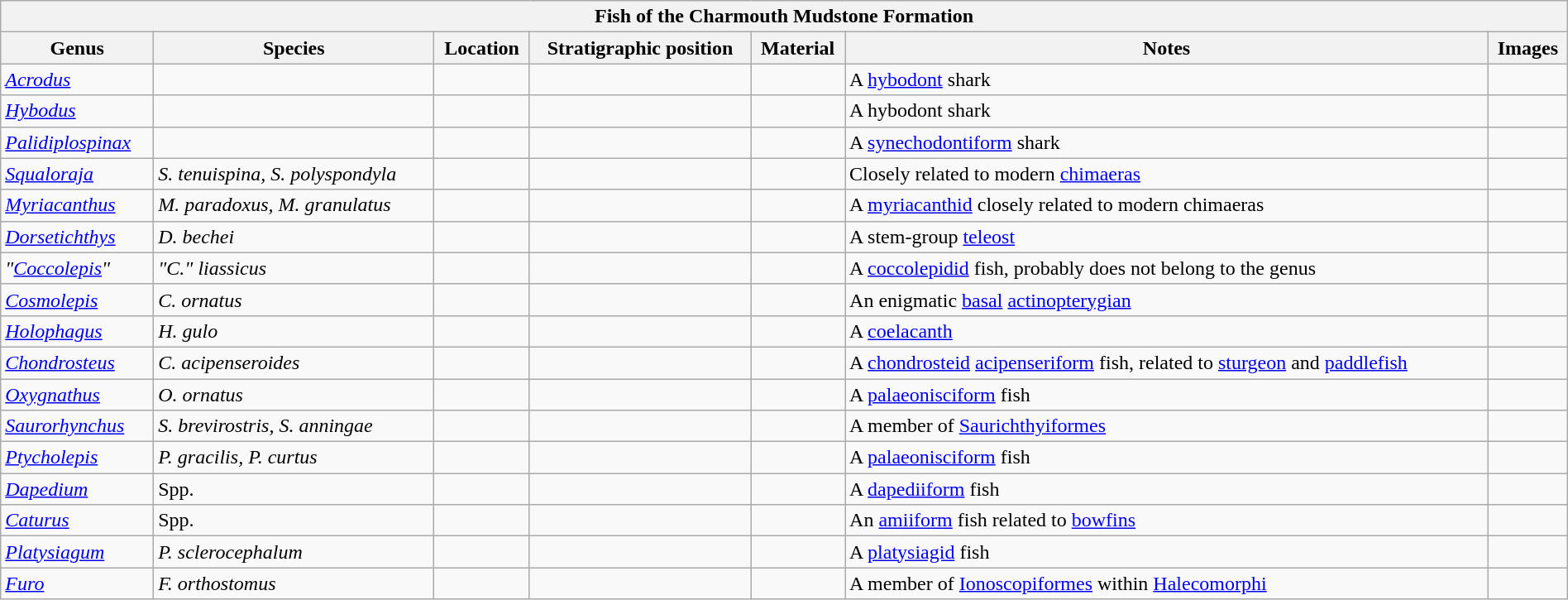<table class="wikitable" align="center" width="100%">
<tr>
<th colspan="7" align="center"><strong>Fish of the Charmouth Mudstone Formation</strong></th>
</tr>
<tr>
<th>Genus</th>
<th>Species</th>
<th>Location</th>
<th>Stratigraphic position</th>
<th>Material</th>
<th>Notes</th>
<th>Images</th>
</tr>
<tr>
<td><em><a href='#'>Acrodus</a></em></td>
<td></td>
<td></td>
<td></td>
<td></td>
<td>A <a href='#'>hybodont</a> shark</td>
<td></td>
</tr>
<tr>
<td><em><a href='#'>Hybodus</a></em></td>
<td></td>
<td></td>
<td></td>
<td></td>
<td>A hybodont shark</td>
<td></td>
</tr>
<tr>
<td><em><a href='#'>Palidiplospinax</a></em></td>
<td></td>
<td></td>
<td></td>
<td></td>
<td>A <a href='#'>synechodontiform</a> shark</td>
<td></td>
</tr>
<tr>
<td><em><a href='#'>Squaloraja</a></em></td>
<td><em>S. tenuispina,</em> <em>S. polyspondyla</em></td>
<td></td>
<td></td>
<td></td>
<td>Closely related to modern <a href='#'>chimaeras</a></td>
<td></td>
</tr>
<tr>
<td><em><a href='#'>Myriacanthus</a></em></td>
<td><em>M. paradoxus, M. granulatus</em></td>
<td></td>
<td></td>
<td></td>
<td>A <a href='#'>myriacanthid</a> closely related to modern chimaeras</td>
<td></td>
</tr>
<tr>
<td><em><a href='#'>Dorsetichthys</a></em></td>
<td><em>D. bechei</em></td>
<td></td>
<td></td>
<td></td>
<td>A stem-group <a href='#'>teleost</a></td>
<td></td>
</tr>
<tr>
<td><em>"<a href='#'>Coccolepis</a>"</em></td>
<td><em>"C." liassicus</em></td>
<td></td>
<td></td>
<td></td>
<td>A <a href='#'>coccolepidid</a> fish, probably does not belong to the genus</td>
<td></td>
</tr>
<tr>
<td><em><a href='#'>Cosmolepis</a></em></td>
<td><em>C. ornatus</em></td>
<td></td>
<td></td>
<td></td>
<td>An enigmatic <a href='#'>basal</a> <a href='#'>actinopterygian</a></td>
<td></td>
</tr>
<tr>
<td><em><a href='#'>Holophagus</a></em></td>
<td><em>H. gulo</em></td>
<td></td>
<td></td>
<td></td>
<td>A <a href='#'>coelacanth</a></td>
<td></td>
</tr>
<tr>
<td><em><a href='#'>Chondrosteus</a></em></td>
<td><em>C. acipenseroides</em></td>
<td></td>
<td></td>
<td></td>
<td>A <a href='#'>chondrosteid</a> <a href='#'>acipenseriform</a> fish, related to <a href='#'>sturgeon</a> and <a href='#'>paddlefish</a></td>
<td></td>
</tr>
<tr>
<td><em><a href='#'>Oxygnathus</a></em></td>
<td><em>O. ornatus</em></td>
<td></td>
<td></td>
<td></td>
<td>A <a href='#'>palaeonisciform</a> fish</td>
<td></td>
</tr>
<tr>
<td><em><a href='#'>Saurorhynchus</a></em></td>
<td><em>S. brevirostris,</em> <em>S. anningae</em></td>
<td></td>
<td></td>
<td></td>
<td>A member of <a href='#'>Saurichthyiformes</a></td>
<td></td>
</tr>
<tr>
<td><em><a href='#'>Ptycholepis</a></em></td>
<td><em>P. gracilis, P. curtus</em></td>
<td></td>
<td></td>
<td></td>
<td>A <a href='#'>palaeonisciform</a> fish</td>
<td></td>
</tr>
<tr>
<td><em><a href='#'>Dapedium</a></em></td>
<td>Spp.</td>
<td></td>
<td></td>
<td></td>
<td>A <a href='#'>dapediiform</a> fish</td>
<td></td>
</tr>
<tr>
<td><em><a href='#'>Caturus</a></em></td>
<td>Spp.</td>
<td></td>
<td></td>
<td></td>
<td>An <a href='#'>amiiform</a> fish related to <a href='#'>bowfins</a></td>
<td></td>
</tr>
<tr>
<td><em><a href='#'>Platysiagum</a></em></td>
<td><em>P. sclerocephalum</em></td>
<td></td>
<td></td>
<td></td>
<td>A <a href='#'>platysiagid</a> fish</td>
<td></td>
</tr>
<tr>
<td><a href='#'><em>Furo</em></a></td>
<td><em>F. orthostomus</em></td>
<td></td>
<td></td>
<td></td>
<td>A member of <a href='#'>Ionoscopiformes</a> within <a href='#'>Halecomorphi</a></td>
<td></td>
</tr>
</table>
